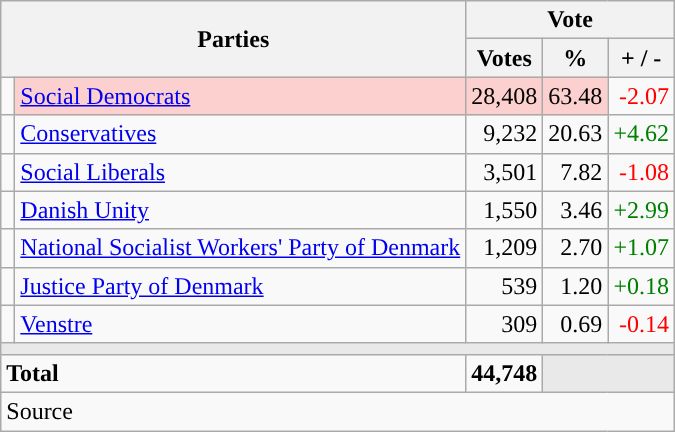<table class="wikitable" style="text-align:right;">
<tr>
<th style="text-align:centre;" rowspan="2" colspan="2" width="225">Parties</th>
<th colspan="3">Vote</th>
</tr>
<tr>
<th width="15">Votes</th>
<th width="15">%</th>
<th width="15">+ / -</th>
</tr>
<tr>
<td width="2" style="color:inherit;background:"></td>
<td bgcolor=#fbd0ce  align="left"><a href='#'>Social Democrats</a></td>
<td bgcolor=#fbd0ce>28,408</td>
<td bgcolor=#fbd0ce>63.48</td>
<td style=color:red;>-2.07</td>
</tr>
<tr>
<td width="2" style="color:inherit;background:"></td>
<td align="left"><a href='#'>Conservatives</a></td>
<td>9,232</td>
<td>20.63</td>
<td style=color:green;>+4.62</td>
</tr>
<tr>
<td width="2" style="color:inherit;background:"></td>
<td align="left"><a href='#'>Social Liberals</a></td>
<td>3,501</td>
<td>7.82</td>
<td style=color:red;>-1.08</td>
</tr>
<tr>
<td width="2" style="color:inherit;background:"></td>
<td align="left"><a href='#'>Danish Unity</a></td>
<td>1,550</td>
<td>3.46</td>
<td style=color:green;>+2.99</td>
</tr>
<tr>
<td width="2" style="color:inherit;background:"></td>
<td align="left"><a href='#'>National Socialist Workers' Party of Denmark</a></td>
<td>1,209</td>
<td>2.70</td>
<td style=color:green;>+1.07</td>
</tr>
<tr>
<td width="2" style="color:inherit;background:"></td>
<td align="left"><a href='#'>Justice Party of Denmark</a></td>
<td>539</td>
<td>1.20</td>
<td style=color:green;>+0.18</td>
</tr>
<tr>
<td width="2" style="color:inherit;background:"></td>
<td align="left"><a href='#'>Venstre</a></td>
<td>309</td>
<td>0.69</td>
<td style=color:red;>-0.14</td>
</tr>
<tr>
<td colspan="7" bgcolor="#E9E9E9"></td>
</tr>
<tr>
<td align="left" colspan="2"><strong>Total</strong></td>
<td><strong>44,748</strong></td>
<td bgcolor="#E9E9E9" colspan="2"></td>
</tr>
<tr>
<td align="left" colspan="6">Source</td>
</tr>
</table>
